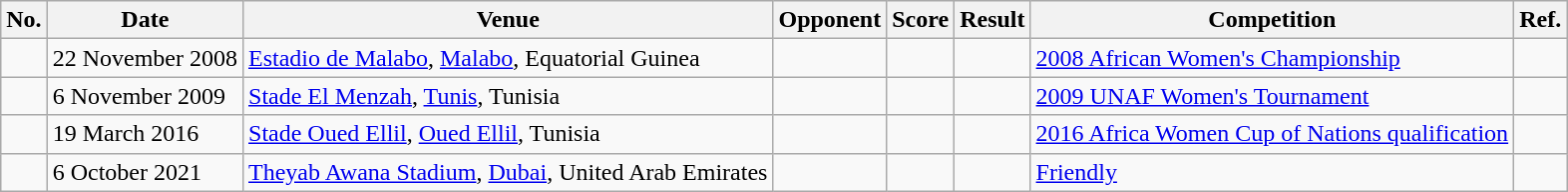<table class="wikitable">
<tr>
<th>No.</th>
<th>Date</th>
<th>Venue</th>
<th>Opponent</th>
<th>Score</th>
<th>Result</th>
<th>Competition</th>
<th>Ref.</th>
</tr>
<tr>
<td></td>
<td>22 November 2008</td>
<td><a href='#'>Estadio de Malabo</a>, <a href='#'>Malabo</a>, Equatorial Guinea</td>
<td></td>
<td></td>
<td></td>
<td><a href='#'>2008 African Women's Championship</a></td>
<td></td>
</tr>
<tr>
<td></td>
<td>6 November 2009</td>
<td><a href='#'>Stade El Menzah</a>, <a href='#'>Tunis</a>, Tunisia</td>
<td></td>
<td></td>
<td></td>
<td><a href='#'>2009 UNAF Women's Tournament</a></td>
<td></td>
</tr>
<tr>
<td></td>
<td>19 March 2016</td>
<td><a href='#'>Stade Oued Ellil</a>, <a href='#'>Oued Ellil</a>, Tunisia</td>
<td></td>
<td></td>
<td></td>
<td><a href='#'>2016 Africa Women Cup of Nations qualification</a></td>
<td></td>
</tr>
<tr>
<td></td>
<td>6 October 2021</td>
<td><a href='#'>Theyab Awana Stadium</a>, <a href='#'>Dubai</a>, United Arab Emirates</td>
<td></td>
<td></td>
<td></td>
<td><a href='#'>Friendly</a></td>
<td></td>
</tr>
</table>
